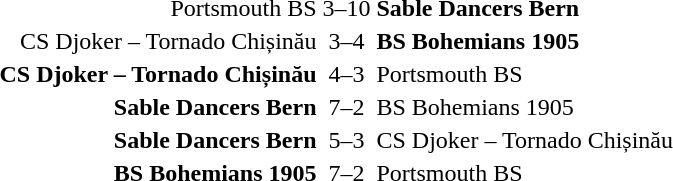<table>
<tr>
<td></td>
<th width=auto></th>
<td></td>
</tr>
<tr>
<td align=right>Portsmouth BS </td>
<td align=center>3–10</td>
<td align=left> <strong>Sable Dancers Bern</strong></td>
</tr>
<tr>
<td align=right>CS Djoker – Tornado Chișinău </td>
<td align=center>3–4 </td>
<td align=left> <strong>BS Bohemians 1905</strong></td>
</tr>
<tr>
<td align=right><strong>CS Djoker – Tornado Chișinău</strong> </td>
<td align=center>4–3 </td>
<td align=left> Portsmouth BS</td>
</tr>
<tr>
<td align=right><strong>Sable Dancers Bern</strong> </td>
<td align=center>7–2</td>
<td align=left>BS Bohemians 1905</td>
</tr>
<tr>
<td align=right><strong>Sable Dancers Bern</strong> </td>
<td align=center>5–3</td>
<td align=left> CS Djoker – Tornado Chișinău</td>
</tr>
<tr>
<td align=right><strong>BS Bohemians 1905</strong> </td>
<td align=center>7–2</td>
<td align=left> Portsmouth BS</td>
</tr>
</table>
